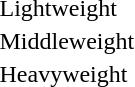<table>
<tr>
<td>Lightweight<br></td>
<td></td>
<td></td>
<td></td>
</tr>
<tr>
<td>Middleweight<br></td>
<td></td>
<td></td>
<td></td>
</tr>
<tr>
<td>Heavyweight<br></td>
<td></td>
<td></td>
<td></td>
</tr>
</table>
